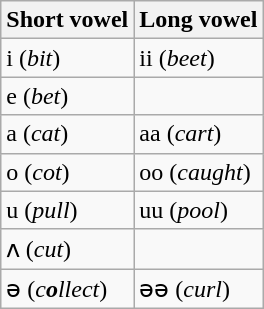<table class=wikitable>
<tr>
<th>Short vowel</th>
<th>Long vowel</th>
</tr>
<tr>
<td>i (<em>bit</em>)</td>
<td>ii (<em>beet</em>)</td>
</tr>
<tr>
<td>e (<em>bet</em>)</td>
<td></td>
</tr>
<tr>
<td>a (<em>cat</em>)</td>
<td>aa (<em>cart</em>)</td>
</tr>
<tr>
<td>o (<em>cot</em>)</td>
<td>oo (<em>caught</em>)</td>
</tr>
<tr>
<td>u (<em>pull</em>)</td>
<td>uu (<em>pool</em>)</td>
</tr>
<tr>
<td>ʌ (<em>cut</em>)</td>
<td></td>
</tr>
<tr>
<td>ə (<em>c<strong>o</strong>llect</em>)</td>
<td>əə (<em>curl</em>)</td>
</tr>
</table>
